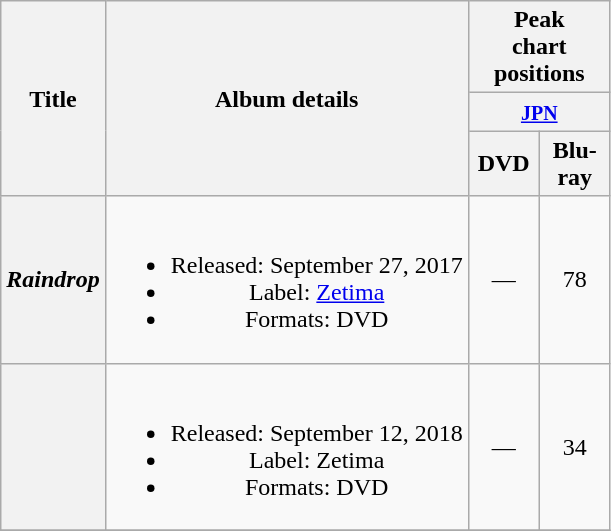<table class="wikitable plainrowheaders" style="text-align:center;">
<tr>
<th scope="col" rowspan="3">Title</th>
<th scope="col" rowspan="3">Album details</th>
<th scope="col" colspan="2">Peak <br> chart <br> positions</th>
</tr>
<tr>
<th scope="col" colspan="2"><small><a href='#'>JPN</a></small></th>
</tr>
<tr>
<th style="width:2.5em;">DVD</th>
<th style="width:2.5em;">Blu-ray</th>
</tr>
<tr>
<th scope="row"><em>Raindrop</em></th>
<td><br><ul><li>Released: September 27, 2017</li><li>Label: <a href='#'>Zetima</a></li><li>Formats: DVD</li></ul></td>
<td>—</td>
<td>78</td>
</tr>
<tr>
<th scope="row"><em></em></th>
<td><br><ul><li>Released: September 12, 2018</li><li>Label: Zetima</li><li>Formats: DVD</li></ul></td>
<td>—</td>
<td>34</td>
</tr>
<tr>
</tr>
</table>
